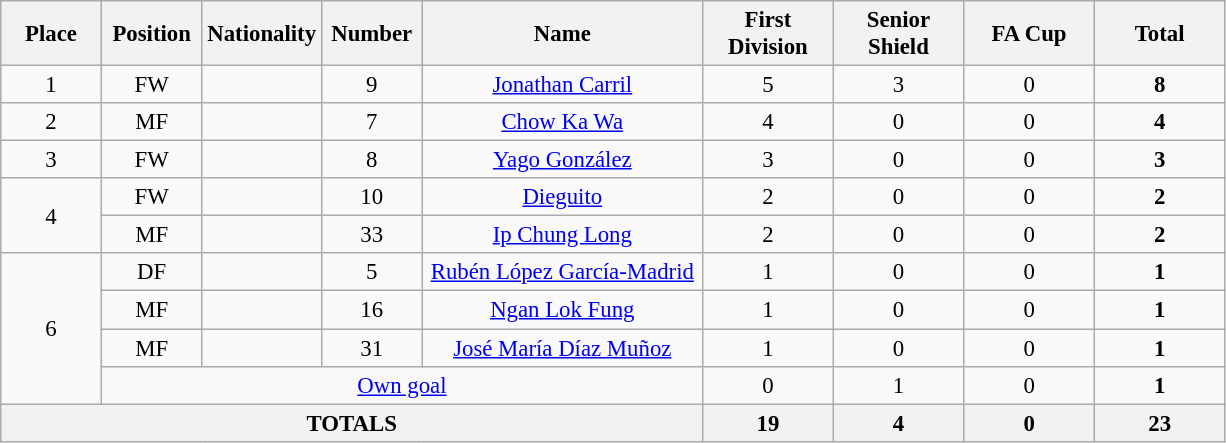<table class="wikitable" style="font-size: 95%; text-align: center;">
<tr>
<th width=60>Place</th>
<th width=60>Position</th>
<th width=60>Nationality</th>
<th width=60>Number</th>
<th width=180>Name</th>
<th width=80>First Division</th>
<th width=80>Senior Shield</th>
<th width=80>FA Cup</th>
<th width=80><strong>Total</strong></th>
</tr>
<tr>
<td>1</td>
<td>FW</td>
<td></td>
<td>9</td>
<td><a href='#'>Jonathan Carril</a></td>
<td>5</td>
<td>3</td>
<td>0</td>
<td><strong>8</strong></td>
</tr>
<tr>
<td>2</td>
<td>MF</td>
<td></td>
<td>7</td>
<td><a href='#'>Chow Ka Wa</a></td>
<td>4</td>
<td>0</td>
<td>0</td>
<td><strong>4</strong></td>
</tr>
<tr>
<td>3</td>
<td>FW</td>
<td></td>
<td>8</td>
<td><a href='#'>Yago González</a></td>
<td>3</td>
<td>0</td>
<td>0</td>
<td><strong>3</strong></td>
</tr>
<tr>
<td rowspan=2>4</td>
<td>FW</td>
<td></td>
<td>10</td>
<td><a href='#'>Dieguito</a></td>
<td>2</td>
<td>0</td>
<td>0</td>
<td><strong>2</strong></td>
</tr>
<tr>
<td>MF</td>
<td></td>
<td>33</td>
<td><a href='#'>Ip Chung Long</a></td>
<td>2</td>
<td>0</td>
<td>0</td>
<td><strong>2</strong></td>
</tr>
<tr>
<td rowspan=4>6</td>
<td>DF</td>
<td></td>
<td>5</td>
<td><a href='#'>Rubén López García-Madrid</a></td>
<td>1</td>
<td>0</td>
<td>0</td>
<td><strong>1</strong></td>
</tr>
<tr>
<td>MF</td>
<td></td>
<td>16</td>
<td><a href='#'>Ngan Lok Fung</a></td>
<td>1</td>
<td>0</td>
<td>0</td>
<td><strong>1</strong></td>
</tr>
<tr>
<td>MF</td>
<td></td>
<td>31</td>
<td><a href='#'>José María Díaz Muñoz</a></td>
<td>1</td>
<td>0</td>
<td>0</td>
<td><strong>1</strong></td>
</tr>
<tr>
<td colspan=4><a href='#'>Own goal</a></td>
<td>0</td>
<td>1</td>
<td>0</td>
<td><strong>1</strong></td>
</tr>
<tr>
<th colspan=5>TOTALS</th>
<th>19</th>
<th>4</th>
<th>0</th>
<th>23</th>
</tr>
</table>
